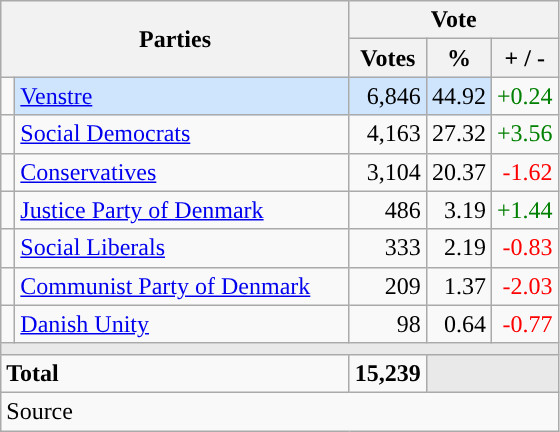<table class="wikitable" style="text-align:right;">
<tr>
<th style="text-align:centre;" rowspan="2" colspan="2" width="225">Parties</th>
<th colspan="3">Vote</th>
</tr>
<tr>
<th width="15">Votes</th>
<th width="15">%</th>
<th width="15">+ / -</th>
</tr>
<tr>
<td width="2" style="color:inherit;background:"></td>
<td bgcolor=#cfe5fe  align="left"><a href='#'>Venstre</a></td>
<td bgcolor=#cfe5fe>6,846</td>
<td bgcolor=#cfe5fe>44.92</td>
<td style=color:green;>+0.24</td>
</tr>
<tr>
<td width="2" style="color:inherit;background:"></td>
<td align="left"><a href='#'>Social Democrats</a></td>
<td>4,163</td>
<td>27.32</td>
<td style=color:green;>+3.56</td>
</tr>
<tr>
<td width="2" style="color:inherit;background:"></td>
<td align="left"><a href='#'>Conservatives</a></td>
<td>3,104</td>
<td>20.37</td>
<td style=color:red;>-1.62</td>
</tr>
<tr>
<td width="2" style="color:inherit;background:"></td>
<td align="left"><a href='#'>Justice Party of Denmark</a></td>
<td>486</td>
<td>3.19</td>
<td style=color:green;>+1.44</td>
</tr>
<tr>
<td width="2" style="color:inherit;background:"></td>
<td align="left"><a href='#'>Social Liberals</a></td>
<td>333</td>
<td>2.19</td>
<td style=color:red;>-0.83</td>
</tr>
<tr>
<td width="2" style="color:inherit;background:"></td>
<td align="left"><a href='#'>Communist Party of Denmark</a></td>
<td>209</td>
<td>1.37</td>
<td style=color:red;>-2.03</td>
</tr>
<tr>
<td width="2" style="color:inherit;background:"></td>
<td align="left"><a href='#'>Danish Unity</a></td>
<td>98</td>
<td>0.64</td>
<td style=color:red;>-0.77</td>
</tr>
<tr>
<td colspan="7" bgcolor="#E9E9E9"></td>
</tr>
<tr>
<td align="left" colspan="2"><strong>Total</strong></td>
<td><strong>15,239</strong></td>
<td bgcolor="#E9E9E9" colspan="2"></td>
</tr>
<tr>
<td align="left" colspan="6">Source</td>
</tr>
</table>
